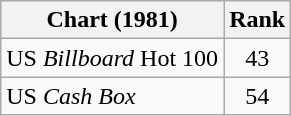<table class="wikitable sortable">
<tr>
<th align="left">Chart (1981)</th>
<th style="text-align:center;">Rank</th>
</tr>
<tr>
<td>US <em>Billboard</em> Hot 100</td>
<td style="text-align:center;">43</td>
</tr>
<tr>
<td>US <em>Cash Box</em></td>
<td style="text-align:center;">54</td>
</tr>
</table>
